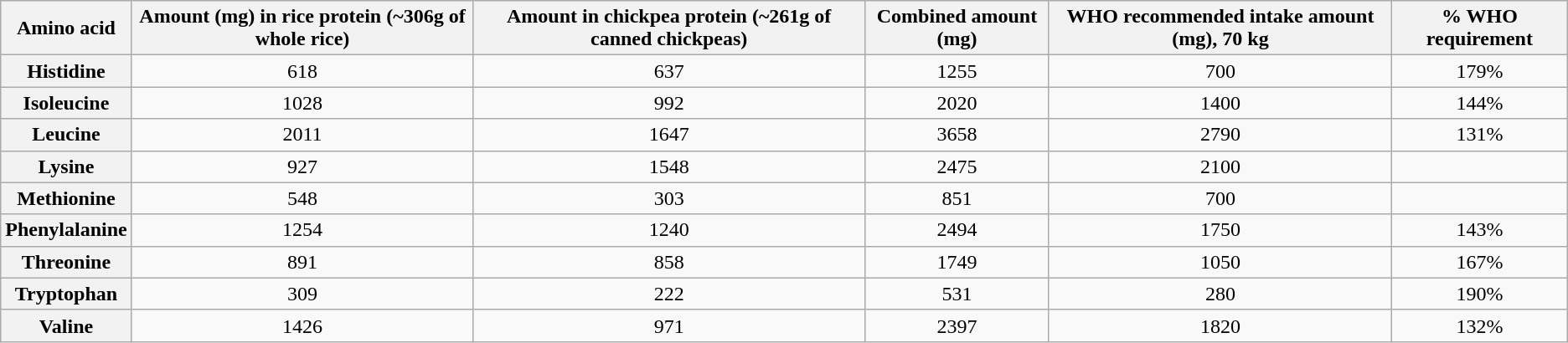<table class="wikitable"  style="text-align: center">
<tr>
<th>Amino acid</th>
<th>Amount (mg) in rice protein (~306g of whole rice)</th>
<th>Amount in chickpea protein (~261g of canned chickpeas)</th>
<th>Combined amount (mg)</th>
<th>WHO recommended intake amount (mg), 70 kg</th>
<th>% WHO requirement</th>
</tr>
<tr>
<th scope=row>Histidine</th>
<td>618</td>
<td>637</td>
<td>1255</td>
<td>700</td>
<td>179%</td>
</tr>
<tr>
<th scope=row>Isoleucine</th>
<td>1028</td>
<td>992</td>
<td>2020</td>
<td>1400</td>
<td>144%</td>
</tr>
<tr>
<th scope=row>Leucine</th>
<td>2011</td>
<td>1647</td>
<td>3658</td>
<td>2790</td>
<td>131%</td>
</tr>
<tr>
<th scope=row>Lysine</th>
<td>927</td>
<td>1548</td>
<td>2475</td>
<td>2100</td>
<td></td>
</tr>
<tr>
<th scope=row>Methionine</th>
<td>548</td>
<td>303</td>
<td>851</td>
<td>700</td>
<td></td>
</tr>
<tr>
<th scope=row>Phenylalanine</th>
<td>1254</td>
<td>1240</td>
<td>2494</td>
<td>1750</td>
<td>143%</td>
</tr>
<tr>
<th scope=row>Threonine</th>
<td>891</td>
<td>858</td>
<td>1749</td>
<td>1050</td>
<td>167%</td>
</tr>
<tr>
<th scope=row>Tryptophan</th>
<td>309</td>
<td>222</td>
<td>531</td>
<td>280</td>
<td>190%</td>
</tr>
<tr>
<th scope=row>Valine</th>
<td>1426</td>
<td>971</td>
<td>2397</td>
<td>1820</td>
<td>132%</td>
</tr>
</table>
